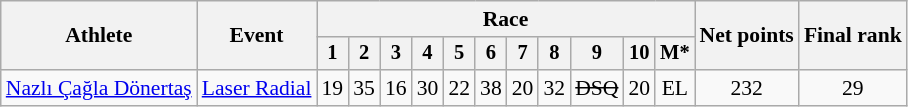<table class="wikitable" style="font-size:90%">
<tr>
<th rowspan="2">Athlete</th>
<th rowspan="2">Event</th>
<th colspan=11>Race</th>
<th rowspan=2>Net points</th>
<th rowspan=2>Final rank</th>
</tr>
<tr style="font-size:95%">
<th>1</th>
<th>2</th>
<th>3</th>
<th>4</th>
<th>5</th>
<th>6</th>
<th>7</th>
<th>8</th>
<th>9</th>
<th>10</th>
<th>M*</th>
</tr>
<tr align=center>
<td align=left><a href='#'>Nazlı Çağla Dönertaş</a></td>
<td align=left><a href='#'>Laser Radial</a></td>
<td>19</td>
<td>35</td>
<td>16</td>
<td>30</td>
<td>22</td>
<td>38</td>
<td>20</td>
<td>32</td>
<td><s>DSQ</s></td>
<td>20</td>
<td>EL</td>
<td>232</td>
<td>29</td>
</tr>
</table>
